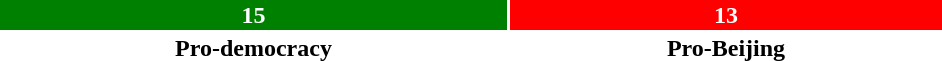<table style="width:50%; text-align:center;">
<tr style="color:white;">
<td style="background:green; width:54%;"><strong>15</strong></td>
<td style="background:red; width:46%;"><strong>13</strong></td>
</tr>
<tr>
<td><span><strong>Pro-democracy</strong></span></td>
<td><span><strong>Pro-Beijing</strong></span></td>
</tr>
</table>
